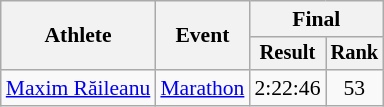<table class="wikitable" style="font-size:90%">
<tr>
<th rowspan="2">Athlete</th>
<th rowspan="2">Event</th>
<th colspan="2">Final</th>
</tr>
<tr style="font-size:95%">
<th>Result</th>
<th>Rank</th>
</tr>
<tr align=center>
<td align=left><a href='#'>Maxim Răileanu</a></td>
<td align=left><a href='#'>Marathon</a></td>
<td>2:22:46</td>
<td>53</td>
</tr>
</table>
